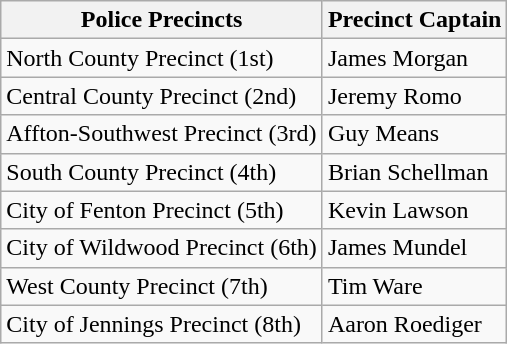<table class="wikitable">
<tr>
<th>Police Precincts</th>
<th>Precinct Captain</th>
</tr>
<tr>
<td>North County Precinct (1st)</td>
<td>James Morgan</td>
</tr>
<tr>
<td>Central County Precinct (2nd)</td>
<td>Jeremy Romo</td>
</tr>
<tr>
<td>Affton-Southwest Precinct (3rd)</td>
<td>Guy Means</td>
</tr>
<tr>
<td>South County Precinct (4th)</td>
<td>Brian Schellman</td>
</tr>
<tr>
<td>City of Fenton Precinct (5th)</td>
<td>Kevin Lawson</td>
</tr>
<tr>
<td>City of Wildwood Precinct (6th)</td>
<td>James Mundel</td>
</tr>
<tr>
<td>West County Precinct (7th)</td>
<td>Tim Ware</td>
</tr>
<tr>
<td>City of Jennings Precinct (8th)</td>
<td>Aaron Roediger</td>
</tr>
</table>
